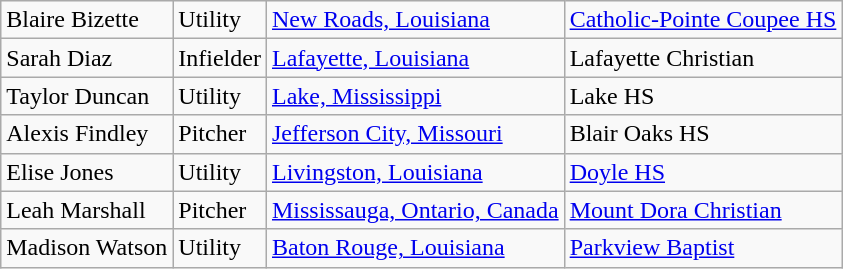<table class="wikitable">
<tr>
<td>Blaire Bizette</td>
<td>Utility</td>
<td><a href='#'>New Roads, Louisiana</a></td>
<td><a href='#'>Catholic-Pointe Coupee HS</a></td>
</tr>
<tr>
<td>Sarah Diaz</td>
<td>Infielder</td>
<td><a href='#'>Lafayette, Louisiana</a></td>
<td>Lafayette Christian</td>
</tr>
<tr>
<td>Taylor Duncan</td>
<td>Utility</td>
<td><a href='#'>Lake, Mississippi</a></td>
<td>Lake HS</td>
</tr>
<tr>
<td>Alexis Findley</td>
<td>Pitcher</td>
<td><a href='#'>Jefferson City, Missouri</a></td>
<td>Blair Oaks HS</td>
</tr>
<tr>
<td>Elise Jones</td>
<td>Utility</td>
<td><a href='#'>Livingston, Louisiana</a></td>
<td><a href='#'>Doyle HS</a></td>
</tr>
<tr>
<td>Leah Marshall</td>
<td>Pitcher</td>
<td><a href='#'>Mississauga, Ontario, Canada</a></td>
<td><a href='#'>Mount Dora Christian</a></td>
</tr>
<tr>
<td>Madison Watson</td>
<td>Utility</td>
<td><a href='#'>Baton Rouge, Louisiana</a></td>
<td><a href='#'>Parkview Baptist</a></td>
</tr>
</table>
